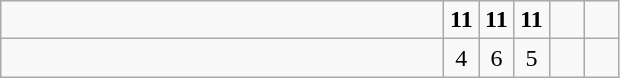<table class="wikitable">
<tr>
<td style="width:18em"><strong></strong></td>
<td align=center style="width:1em"><strong>11</strong></td>
<td align=center style="width:1em"><strong>11</strong></td>
<td align=center style="width:1em"><strong>11</strong></td>
<td align=center style="width:1em"></td>
<td align=center style="width:1em"></td>
</tr>
<tr>
<td style="width:18em"></td>
<td align=center style="width:1em">4</td>
<td align=center style="width:1em">6</td>
<td align=center style="width:1em">5</td>
<td align=center style="width:1em"></td>
<td align=center style="width:1em"></td>
</tr>
</table>
